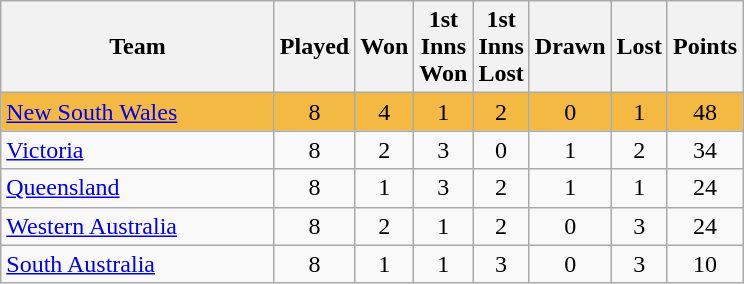<table class="wikitable" style="text-align:center;">
<tr>
<th width=175>Team</th>
<th style="width:30px;" abbr="Played">Played</th>
<th style="width:30px;" abbr="Won">Won</th>
<th style="width:30px;" abbr="1stWon">1st Inns Won</th>
<th style="width:30px;" abbr="1stLost">1st Inns Lost</th>
<th style="width:30px;" abbr="Drawn">Drawn</th>
<th style="width:30px;" abbr="Lost">Lost</th>
<th style="width:30px;" abbr="Points">Points</th>
</tr>
<tr style="background:#f4b942;">
<td style="text-align:left;"><a href='#'>New South Wales</a></td>
<td>8</td>
<td>4</td>
<td>1</td>
<td>2</td>
<td>0</td>
<td>1</td>
<td>48</td>
</tr>
<tr>
<td style="text-align:left;"><a href='#'>Victoria</a></td>
<td>8</td>
<td>2</td>
<td>3</td>
<td>0</td>
<td>1</td>
<td>2</td>
<td>34</td>
</tr>
<tr>
<td style="text-align:left;"><a href='#'>Queensland</a></td>
<td>8</td>
<td>1</td>
<td>3</td>
<td>2</td>
<td>1</td>
<td>1</td>
<td>24</td>
</tr>
<tr>
<td style="text-align:left;"><a href='#'>Western Australia</a></td>
<td>8</td>
<td>2</td>
<td>1</td>
<td>2</td>
<td>0</td>
<td>3</td>
<td>24</td>
</tr>
<tr>
<td style="text-align:left;"><a href='#'>South Australia</a></td>
<td>8</td>
<td>1</td>
<td>1</td>
<td>3</td>
<td>0</td>
<td>3</td>
<td>10</td>
</tr>
</table>
